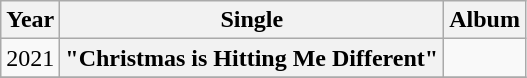<table class="wikitable plainrowheaders">
<tr>
<th>Year</th>
<th>Single</th>
<th>Album</th>
</tr>
<tr>
<td>2021</td>
<th scope="row">"Christmas is Hitting Me Different"</th>
<td></td>
</tr>
<tr>
</tr>
</table>
